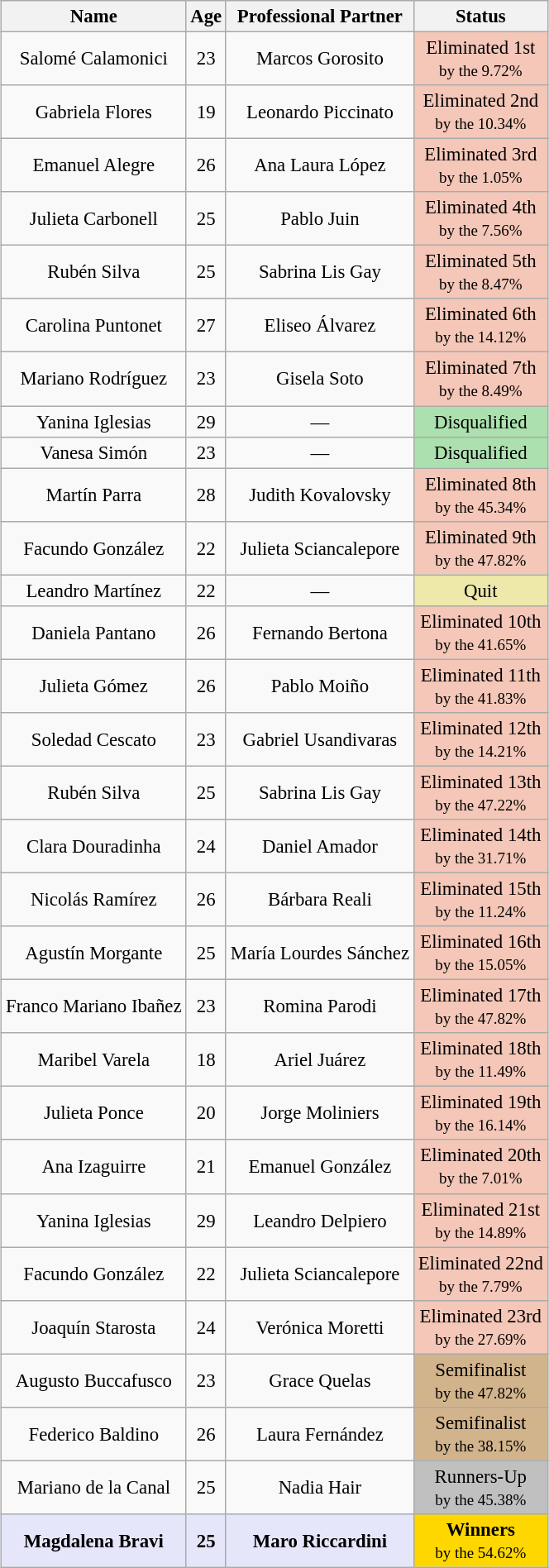<table class="wikitable sortable" style="margin: 1em auto; font-size:95%; text-align:center;">
<tr>
<th>Name</th>
<th>Age</th>
<th>Professional Partner</th>
<th>Status</th>
</tr>
<tr>
<td>Salomé Calamonici</td>
<td>23</td>
<td>Marcos Gorosito</td>
<td bgcolor="#f4c7b8">Eliminated 1st<br><small>by the 9.72%</small></td>
</tr>
<tr>
<td>Gabriela Flores</td>
<td>19</td>
<td>Leonardo Piccinato</td>
<td bgcolor="#f4c7b8">Eliminated 2nd<br><small>by the 10.34%</small></td>
</tr>
<tr>
<td>Emanuel Alegre</td>
<td>26</td>
<td>Ana Laura López</td>
<td bgcolor="#f4c7b8">Eliminated 3rd<br><small>by the 1.05%</small></td>
</tr>
<tr>
<td>Julieta Carbonell</td>
<td>25</td>
<td>Pablo Juin</td>
<td bgcolor="#f4c7b8">Eliminated 4th<br><small>by the 7.56%</small></td>
</tr>
<tr>
<td>Rubén Silva</td>
<td>25</td>
<td>Sabrina Lis Gay</td>
<td bgcolor="#f4c7b8">Eliminated 5th<br><small>by the 8.47%</small></td>
</tr>
<tr>
<td>Carolina Puntonet</td>
<td>27</td>
<td>Eliseo Álvarez</td>
<td bgcolor="#f4c7b8">Eliminated 6th<br><small>by the 14.12%</small></td>
</tr>
<tr>
<td>Mariano Rodríguez</td>
<td>23</td>
<td>Gisela Soto</td>
<td bgcolor="#f4c7b8">Eliminated 7th<br><small>by the 8.49%</small></td>
</tr>
<tr>
<td>Yanina Iglesias</td>
<td>29</td>
<td>—</td>
<td bgcolor="#ACE1AF">Disqualified</td>
</tr>
<tr>
<td>Vanesa Simón</td>
<td>23</td>
<td>—</td>
<td bgcolor="#ACE1AF">Disqualified</td>
</tr>
<tr>
<td>Martín Parra</td>
<td>28</td>
<td>Judith Kovalovsky</td>
<td bgcolor="#f4c7b8">Eliminated 8th<br><small>by the 45.34%</small></td>
</tr>
<tr>
<td>Facundo González</td>
<td>22</td>
<td>Julieta Sciancalepore</td>
<td bgcolor="#f4c7b8">Eliminated 9th<br><small>by the 47.82%</small></td>
</tr>
<tr>
<td>Leandro Martínez</td>
<td>22</td>
<td>—</td>
<td bgcolor="palegoldenrod">Quit</td>
</tr>
<tr>
<td>Daniela Pantano</td>
<td>26</td>
<td>Fernando Bertona</td>
<td bgcolor="#f4c7b8">Eliminated 10th<br><small>by the 41.65%</small></td>
</tr>
<tr>
<td>Julieta Gómez</td>
<td>26</td>
<td>Pablo Moiño</td>
<td bgcolor="#f4c7b8">Eliminated 11th<br><small>by the 41.83%</small></td>
</tr>
<tr>
<td>Soledad Cescato</td>
<td>23</td>
<td>Gabriel Usandivaras</td>
<td bgcolor="#f4c7b8">Eliminated 12th<br><small>by the 14.21%</small></td>
</tr>
<tr>
<td>Rubén Silva</td>
<td>25</td>
<td>Sabrina Lis Gay</td>
<td bgcolor="#f4c7b8">Eliminated 13th<br><small>by the 47.22%</small></td>
</tr>
<tr>
<td>Clara Douradinha</td>
<td>24</td>
<td>Daniel Amador</td>
<td bgcolor="#f4c7b8">Eliminated 14th<br><small>by the 31.71%</small></td>
</tr>
<tr>
<td>Nicolás Ramírez</td>
<td>26</td>
<td>Bárbara Reali</td>
<td bgcolor="#f4c7b8">Eliminated 15th<br><small>by the 11.24%</small></td>
</tr>
<tr>
<td>Agustín Morgante</td>
<td>25</td>
<td>María Lourdes Sánchez</td>
<td bgcolor="#f4c7b8">Eliminated 16th<br><small>by the 15.05%</small></td>
</tr>
<tr>
<td>Franco Mariano Ibañez</td>
<td>23</td>
<td>Romina Parodi</td>
<td bgcolor="#f4c7b8">Eliminated 17th<br><small>by the 47.82%</small></td>
</tr>
<tr>
<td>Maribel Varela</td>
<td>18</td>
<td>Ariel Juárez</td>
<td bgcolor="#f4c7b8">Eliminated 18th<br><small>by the 11.49%</small></td>
</tr>
<tr>
<td>Julieta Ponce</td>
<td>20</td>
<td>Jorge Moliniers</td>
<td bgcolor="#f4c7b8">Eliminated 19th<br><small>by the 16.14%</small></td>
</tr>
<tr>
<td>Ana Izaguirre</td>
<td>21</td>
<td>Emanuel González</td>
<td bgcolor="#f4c7b8">Eliminated 20th<br><small>by the 7.01%</small></td>
</tr>
<tr>
<td>Yanina Iglesias</td>
<td>29</td>
<td>Leandro Delpiero</td>
<td bgcolor="#f4c7b8">Eliminated 21st<br><small>by the 14.89%</small></td>
</tr>
<tr>
<td>Facundo González</td>
<td>22</td>
<td>Julieta Sciancalepore</td>
<td bgcolor="#f4c7b8">Eliminated 22nd<br><small>by the 7.79%</small></td>
</tr>
<tr>
<td>Joaquín Starosta</td>
<td>24</td>
<td>Verónica Moretti</td>
<td bgcolor="#f4c7b8">Eliminated 23rd<br><small>by the 27.69%</small></td>
</tr>
<tr>
<td>Augusto Buccafusco</td>
<td>23</td>
<td>Grace Quelas</td>
<td bgcolor="tan">Semifinalist<br><small>by the 47.82%</small></td>
</tr>
<tr>
<td>Federico Baldino</td>
<td>26</td>
<td>Laura Fernández</td>
<td bgcolor="tan">Semifinalist<br><small>by the 38.15%</small></td>
</tr>
<tr>
<td>Mariano de la Canal</td>
<td>25</td>
<td>Nadia Hair</td>
<td bgcolor="silver">Runners-Up<br><small>by the 45.38%</small></td>
</tr>
<tr>
<td style="background:lavender;"><strong>Magdalena Bravi</strong></td>
<td style="background:lavender;"><strong>25</strong></td>
<td style="background:lavender;"><strong>Maro Riccardini</strong></td>
<td bgcolor="gold"><strong>Winners</strong><br><small>by the 54.62%</small></td>
</tr>
</table>
